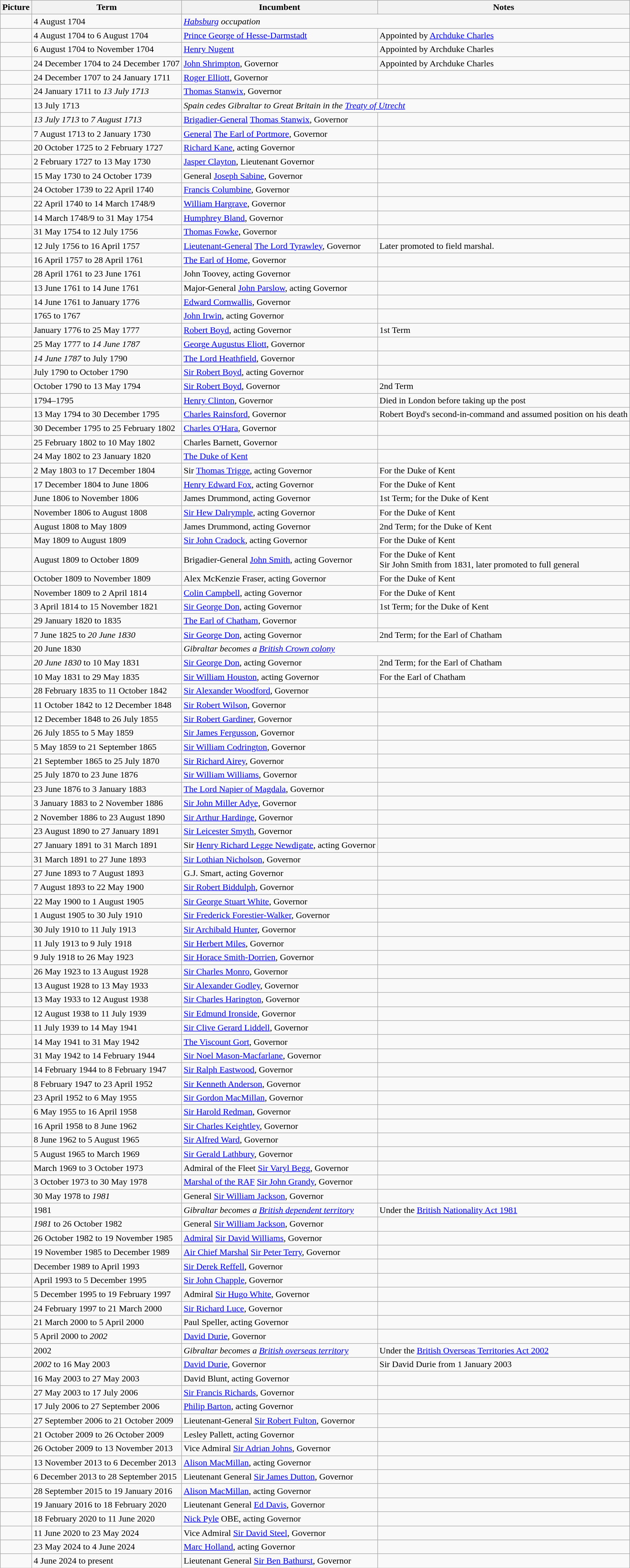<table class="wikitable">
<tr>
<th>Picture</th>
<th>Term</th>
<th>Incumbent</th>
<th>Notes</th>
</tr>
<tr>
<td></td>
<td>4 August 1704</td>
<td colspan=2><em><a href='#'>Habsburg</a> occupation</em></td>
</tr>
<tr>
<td></td>
<td>4 August 1704 to 6 August 1704</td>
<td><a href='#'>Prince George of Hesse-Darmstadt</a></td>
<td>Appointed by <a href='#'>Archduke Charles</a></td>
</tr>
<tr>
<td></td>
<td>6 August 1704 to November 1704</td>
<td><a href='#'>Henry Nugent</a></td>
<td>Appointed by Archduke Charles</td>
</tr>
<tr>
<td></td>
<td>24 December 1704 to 24 December 1707</td>
<td><a href='#'>John Shrimpton</a>, Governor</td>
<td>Appointed by Archduke Charles</td>
</tr>
<tr>
<td></td>
<td>24 December 1707 to 24 January 1711</td>
<td><a href='#'>Roger Elliott</a>, Governor</td>
<td></td>
</tr>
<tr>
<td></td>
<td>24 January 1711 to <em>13 July 1713</em></td>
<td><a href='#'>Thomas Stanwix</a>, Governor</td>
<td></td>
</tr>
<tr>
<td></td>
<td>13 July 1713</td>
<td colspan=2><em>Spain cedes Gibraltar to Great Britain in the <a href='#'>Treaty of Utrecht</a></em></td>
</tr>
<tr>
<td></td>
<td><em>13 July 1713</em> to <em>7 August 1713</em></td>
<td><a href='#'>Brigadier-General</a> <a href='#'>Thomas Stanwix</a>, Governor</td>
<td></td>
</tr>
<tr>
<td></td>
<td>7 August 1713 to 2 January 1730</td>
<td><a href='#'>General</a> <a href='#'>The Earl of Portmore</a>, Governor</td>
<td></td>
</tr>
<tr>
<td></td>
<td>20 October 1725 to 2 February 1727</td>
<td><a href='#'>Richard Kane</a>, acting Governor</td>
<td></td>
</tr>
<tr>
<td></td>
<td>2 February 1727 to 13 May 1730</td>
<td><a href='#'>Jasper Clayton</a>, Lieutenant Governor</td>
<td></td>
</tr>
<tr>
<td></td>
<td>15 May 1730 to 24 October 1739</td>
<td>General <a href='#'>Joseph Sabine</a>, Governor</td>
<td></td>
</tr>
<tr>
<td></td>
<td>24 October 1739 to 22 April 1740</td>
<td><a href='#'>Francis Columbine</a>, Governor</td>
<td></td>
</tr>
<tr>
<td></td>
<td>22 April 1740 to 14 March 1748/9</td>
<td><a href='#'>William Hargrave</a>, Governor</td>
<td></td>
</tr>
<tr>
<td></td>
<td>14 March 1748/9 to 31 May 1754</td>
<td><a href='#'>Humphrey Bland</a>, Governor</td>
<td></td>
</tr>
<tr>
<td></td>
<td>31 May 1754 to 12 July 1756</td>
<td><a href='#'>Thomas Fowke</a>, Governor</td>
<td></td>
</tr>
<tr>
<td></td>
<td>12 July 1756 to 16 April 1757</td>
<td><a href='#'>Lieutenant-General</a> <a href='#'>The Lord Tyrawley</a>, Governor</td>
<td>Later promoted to field marshal.</td>
</tr>
<tr>
<td></td>
<td>16 April 1757 to 28 April 1761</td>
<td><a href='#'>The Earl of Home</a>, Governor</td>
<td></td>
</tr>
<tr>
<td></td>
<td>28 April 1761 to 23 June 1761</td>
<td>John Toovey, acting Governor</td>
<td></td>
</tr>
<tr>
<td></td>
<td>13 June 1761 to 14 June 1761</td>
<td>Major-General <a href='#'>John Parslow</a>, acting Governor</td>
<td></td>
</tr>
<tr>
<td></td>
<td>14 June 1761 to January 1776</td>
<td><a href='#'>Edward Cornwallis</a>, Governor</td>
<td></td>
</tr>
<tr>
<td></td>
<td>1765 to 1767</td>
<td><a href='#'>John Irwin</a>, acting Governor</td>
<td></td>
</tr>
<tr>
<td></td>
<td>January 1776 to 25 May 1777</td>
<td><a href='#'>Robert Boyd</a>, acting Governor</td>
<td>1st Term</td>
</tr>
<tr>
<td></td>
<td>25 May 1777 to <em>14 June 1787</em></td>
<td><a href='#'>George Augustus Eliott</a>, Governor</td>
<td></td>
</tr>
<tr>
<td></td>
<td><em>14 June 1787</em> to July 1790</td>
<td><a href='#'>The Lord Heathfield</a>, Governor</td>
<td></td>
</tr>
<tr>
<td></td>
<td>July 1790 to October 1790</td>
<td><a href='#'>Sir Robert Boyd</a>, acting Governor</td>
<td></td>
</tr>
<tr>
<td></td>
<td>October 1790 to 13 May 1794</td>
<td><a href='#'>Sir Robert Boyd</a>, Governor</td>
<td>2nd Term</td>
</tr>
<tr>
<td></td>
<td>1794–1795</td>
<td><a href='#'>Henry Clinton</a>, Governor</td>
<td>Died in London before taking up the post</td>
</tr>
<tr>
<td></td>
<td>13 May 1794 to 30 December 1795</td>
<td><a href='#'>Charles Rainsford</a>, Governor</td>
<td>Robert Boyd's second-in-command and assumed position on his death</td>
</tr>
<tr>
<td></td>
<td>30 December 1795 to 25 February 1802</td>
<td><a href='#'>Charles O'Hara</a>, Governor</td>
<td></td>
</tr>
<tr>
<td></td>
<td>25 February 1802 to 10 May 1802</td>
<td>Charles Barnett, Governor</td>
<td></td>
</tr>
<tr>
<td></td>
<td>24 May 1802 to 23 January 1820</td>
<td><a href='#'>The Duke of Kent</a></td>
<td></td>
</tr>
<tr>
<td></td>
<td>2 May 1803 to 17 December 1804</td>
<td>Sir <a href='#'>Thomas Trigge</a>, acting Governor</td>
<td>For the Duke of Kent</td>
</tr>
<tr>
<td></td>
<td>17 December 1804 to June 1806</td>
<td><a href='#'>Henry Edward Fox</a>, acting Governor</td>
<td>For the Duke of Kent</td>
</tr>
<tr>
<td></td>
<td>June 1806 to November 1806</td>
<td>James Drummond, acting Governor</td>
<td>1st Term; for the Duke of Kent</td>
</tr>
<tr>
<td></td>
<td>November 1806 to August 1808</td>
<td><a href='#'>Sir Hew Dalrymple</a>, acting Governor</td>
<td>For the Duke of Kent</td>
</tr>
<tr>
<td></td>
<td>August 1808 to May 1809</td>
<td>James Drummond, acting Governor</td>
<td>2nd Term; for the Duke of Kent</td>
</tr>
<tr>
<td></td>
<td>May 1809 to August 1809</td>
<td><a href='#'>Sir John Cradock</a>, acting Governor</td>
<td>For the Duke of Kent</td>
</tr>
<tr>
<td></td>
<td>August 1809 to October 1809</td>
<td>Brigadier-General <a href='#'>John Smith</a>, acting Governor</td>
<td>For the Duke of Kent<br> Sir John Smith from 1831, later promoted to full general</td>
</tr>
<tr>
<td></td>
<td>October 1809 to November 1809</td>
<td>Alex McKenzie Fraser, acting Governor</td>
<td>For the Duke of Kent</td>
</tr>
<tr>
<td></td>
<td>November 1809 to 2 April 1814</td>
<td><a href='#'>Colin Campbell</a>, acting Governor</td>
<td>For the Duke of Kent</td>
</tr>
<tr>
<td></td>
<td>3 April 1814 to 15 November 1821</td>
<td><a href='#'>Sir George Don</a>, acting Governor</td>
<td>1st Term; for the Duke of Kent</td>
</tr>
<tr>
<td></td>
<td>29 January 1820 to 1835</td>
<td><a href='#'>The Earl of Chatham</a>, Governor</td>
<td></td>
</tr>
<tr>
<td></td>
<td>7 June 1825 to <em>20 June 1830</em></td>
<td><a href='#'>Sir George Don</a>, acting Governor</td>
<td>2nd Term; for the Earl of Chatham</td>
</tr>
<tr>
<td></td>
<td>20 June 1830</td>
<td colspan=2><em>Gibraltar becomes a <a href='#'>British Crown colony</a></em></td>
</tr>
<tr>
<td></td>
<td><em>20 June 1830</em> to 10 May 1831</td>
<td><a href='#'>Sir George Don</a>, acting Governor</td>
<td>2nd Term; for the Earl of Chatham</td>
</tr>
<tr>
<td></td>
<td>10 May 1831 to 29 May 1835</td>
<td><a href='#'>Sir William Houston</a>, acting Governor</td>
<td>For the Earl of Chatham</td>
</tr>
<tr>
<td></td>
<td>28 February 1835 to 11 October 1842</td>
<td><a href='#'>Sir Alexander Woodford</a>, Governor</td>
<td></td>
</tr>
<tr>
<td></td>
<td>11 October 1842 to 12 December 1848</td>
<td><a href='#'>Sir Robert Wilson</a>, Governor</td>
<td></td>
</tr>
<tr>
<td></td>
<td>12 December 1848 to 26 July 1855</td>
<td><a href='#'>Sir Robert Gardiner</a>, Governor</td>
<td></td>
</tr>
<tr>
<td></td>
<td>26 July 1855 to 5 May 1859</td>
<td><a href='#'>Sir James Fergusson</a>, Governor</td>
<td></td>
</tr>
<tr>
<td></td>
<td>5 May 1859 to 21 September 1865</td>
<td><a href='#'>Sir William Codrington</a>, Governor</td>
<td></td>
</tr>
<tr>
<td></td>
<td>21 September 1865 to 25 July 1870</td>
<td><a href='#'>Sir Richard Airey</a>, Governor</td>
<td></td>
</tr>
<tr>
<td></td>
<td>25 July 1870 to 23 June 1876</td>
<td><a href='#'>Sir William Williams</a>, Governor</td>
<td></td>
</tr>
<tr>
<td></td>
<td>23 June 1876 to 3 January 1883</td>
<td><a href='#'>The Lord Napier of Magdala</a>, Governor</td>
<td></td>
</tr>
<tr>
<td></td>
<td>3 January 1883 to 2 November 1886</td>
<td><a href='#'>Sir John Miller Adye</a>, Governor</td>
<td></td>
</tr>
<tr>
<td></td>
<td>2 November 1886 to 23 August 1890</td>
<td><a href='#'>Sir Arthur Hardinge</a>, Governor</td>
<td></td>
</tr>
<tr>
<td></td>
<td>23 August 1890 to 27 January 1891</td>
<td><a href='#'>Sir Leicester Smyth</a>, Governor</td>
<td></td>
</tr>
<tr>
<td></td>
<td>27 January 1891 to 31 March 1891</td>
<td>Sir <a href='#'>Henry Richard Legge Newdigate</a>, acting Governor</td>
<td></td>
</tr>
<tr>
<td></td>
<td>31 March 1891 to 27 June 1893</td>
<td><a href='#'>Sir Lothian Nicholson</a>, Governor</td>
<td></td>
</tr>
<tr>
<td></td>
<td>27 June 1893 to 7 August 1893</td>
<td>G.J. Smart, acting Governor</td>
<td></td>
</tr>
<tr>
<td></td>
<td>7 August 1893 to 22 May 1900</td>
<td><a href='#'>Sir Robert Biddulph</a>, Governor</td>
<td></td>
</tr>
<tr>
<td></td>
<td>22 May 1900 to 1 August 1905</td>
<td><a href='#'>Sir George Stuart White</a>, Governor</td>
<td></td>
</tr>
<tr>
<td></td>
<td>1 August 1905 to 30 July 1910</td>
<td><a href='#'>Sir Frederick Forestier-Walker</a>, Governor</td>
<td></td>
</tr>
<tr>
<td></td>
<td>30 July 1910 to 11 July 1913</td>
<td><a href='#'>Sir Archibald Hunter</a>, Governor</td>
<td></td>
</tr>
<tr>
<td></td>
<td>11 July 1913 to 9 July 1918</td>
<td><a href='#'>Sir Herbert Miles</a>, Governor</td>
<td></td>
</tr>
<tr>
<td></td>
<td>9 July 1918 to 26 May 1923</td>
<td><a href='#'>Sir Horace Smith-Dorrien</a>, Governor</td>
<td></td>
</tr>
<tr>
<td></td>
<td>26 May 1923 to 13 August 1928</td>
<td><a href='#'>Sir Charles Monro</a>, Governor</td>
<td></td>
</tr>
<tr>
<td></td>
<td>13 August 1928 to 13 May 1933</td>
<td><a href='#'>Sir Alexander Godley</a>, Governor</td>
<td></td>
</tr>
<tr>
<td></td>
<td>13 May 1933 to 12 August 1938</td>
<td><a href='#'>Sir Charles Harington</a>, Governor</td>
<td></td>
</tr>
<tr>
<td></td>
<td>12 August 1938 to 11 July 1939</td>
<td><a href='#'>Sir Edmund Ironside</a>, Governor</td>
<td></td>
</tr>
<tr>
<td></td>
<td>11 July 1939 to 14 May 1941</td>
<td><a href='#'>Sir Clive Gerard Liddell</a>, Governor</td>
<td></td>
</tr>
<tr>
<td></td>
<td>14 May 1941 to 31 May 1942</td>
<td><a href='#'>The Viscount Gort</a>, Governor</td>
<td></td>
</tr>
<tr>
<td></td>
<td>31 May 1942 to 14 February 1944</td>
<td><a href='#'>Sir Noel Mason-Macfarlane</a>, Governor</td>
<td></td>
</tr>
<tr>
<td></td>
<td>14 February 1944 to 8 February 1947</td>
<td><a href='#'>Sir Ralph Eastwood</a>, Governor</td>
<td></td>
</tr>
<tr>
<td></td>
<td>8 February 1947 to 23 April 1952</td>
<td><a href='#'>Sir Kenneth Anderson</a>, Governor</td>
<td></td>
</tr>
<tr>
<td></td>
<td>23 April 1952 to 6 May 1955</td>
<td><a href='#'>Sir Gordon MacMillan</a>, Governor</td>
<td></td>
</tr>
<tr>
<td></td>
<td>6 May 1955 to 16 April 1958</td>
<td><a href='#'>Sir Harold Redman</a>, Governor</td>
<td></td>
</tr>
<tr>
<td></td>
<td>16 April 1958 to 8 June 1962</td>
<td><a href='#'>Sir Charles Keightley</a>, Governor</td>
<td></td>
</tr>
<tr>
<td></td>
<td>8 June 1962 to 5 August 1965</td>
<td><a href='#'>Sir Alfred Ward</a>, Governor</td>
<td></td>
</tr>
<tr>
<td></td>
<td>5 August 1965 to March 1969</td>
<td><a href='#'>Sir Gerald Lathbury</a>, Governor</td>
<td></td>
</tr>
<tr>
<td></td>
<td>March 1969 to 3 October 1973</td>
<td>Admiral of the Fleet <a href='#'>Sir Varyl Begg</a>, Governor</td>
<td></td>
</tr>
<tr>
<td></td>
<td>3 October 1973 to 30 May 1978</td>
<td><a href='#'>Marshal of the RAF</a> <a href='#'>Sir John Grandy</a>, Governor</td>
<td></td>
</tr>
<tr>
<td></td>
<td>30 May 1978 to <em>1981</em></td>
<td>General <a href='#'>Sir William Jackson</a>, Governor</td>
<td></td>
</tr>
<tr>
<td></td>
<td>1981</td>
<td><em>Gibraltar becomes a <a href='#'>British dependent territory</a></em></td>
<td>Under the <a href='#'>British Nationality Act 1981</a></td>
</tr>
<tr>
<td></td>
<td><em>1981</em> to 26 October 1982</td>
<td>General <a href='#'>Sir William Jackson</a>, Governor</td>
<td></td>
</tr>
<tr>
<td></td>
<td>26 October 1982 to 19 November 1985</td>
<td><a href='#'>Admiral</a> <a href='#'>Sir David Williams</a>, Governor</td>
<td></td>
</tr>
<tr>
<td></td>
<td>19 November 1985 to December 1989</td>
<td><a href='#'>Air Chief Marshal</a> <a href='#'>Sir Peter Terry</a>, Governor</td>
<td></td>
</tr>
<tr>
<td></td>
<td>December 1989 to April 1993</td>
<td><a href='#'>Sir Derek Reffell</a>, Governor</td>
<td></td>
</tr>
<tr>
<td></td>
<td>April 1993 to 5 December 1995</td>
<td><a href='#'>Sir John Chapple</a>, Governor</td>
<td></td>
</tr>
<tr>
<td></td>
<td>5 December 1995 to 19 February 1997</td>
<td>Admiral <a href='#'>Sir Hugo White</a>, Governor</td>
<td></td>
</tr>
<tr>
<td></td>
<td>24 February 1997 to 21 March 2000</td>
<td><a href='#'>Sir Richard Luce</a>, Governor</td>
<td></td>
</tr>
<tr>
<td></td>
<td>21 March 2000 to 5 April 2000</td>
<td>Paul Speller, acting Governor</td>
<td></td>
</tr>
<tr>
<td></td>
<td>5 April 2000 to <em>2002</em></td>
<td><a href='#'>David Durie</a>, Governor</td>
<td></td>
</tr>
<tr>
<td></td>
<td>2002</td>
<td><em>Gibraltar becomes a <a href='#'>British overseas territory</a></em></td>
<td>Under the <a href='#'>British Overseas Territories Act 2002</a></td>
</tr>
<tr>
<td></td>
<td><em>2002</em> to 16 May 2003</td>
<td><a href='#'>David Durie</a>, Governor</td>
<td>Sir David Durie from 1 January 2003</td>
</tr>
<tr>
<td></td>
<td>16 May 2003 to 27 May 2003</td>
<td>David Blunt, acting Governor</td>
<td></td>
</tr>
<tr>
<td></td>
<td>27 May 2003 to 17 July 2006</td>
<td><a href='#'>Sir Francis Richards</a>, Governor</td>
<td></td>
</tr>
<tr>
<td></td>
<td>17 July 2006 to 27 September 2006</td>
<td><a href='#'>Philip Barton</a>, acting Governor</td>
<td></td>
</tr>
<tr>
<td></td>
<td>27 September 2006 to 21 October 2009</td>
<td>Lieutenant-General <a href='#'>Sir Robert Fulton</a>, Governor</td>
<td></td>
</tr>
<tr>
<td></td>
<td>21 October 2009 to 26 October 2009</td>
<td>Lesley Pallett, acting Governor</td>
<td></td>
</tr>
<tr>
<td></td>
<td>26 October 2009 to 13 November 2013</td>
<td>Vice Admiral <a href='#'>Sir Adrian Johns</a>, Governor</td>
<td></td>
</tr>
<tr>
<td></td>
<td>13 November 2013 to 6 December 2013</td>
<td><a href='#'>Alison MacMillan</a>, acting Governor</td>
<td></td>
</tr>
<tr>
<td></td>
<td>6 December 2013 to 28 September 2015</td>
<td>Lieutenant General <a href='#'>Sir James Dutton</a>, Governor</td>
<td></td>
</tr>
<tr>
<td></td>
<td>28 September 2015 to 19 January 2016</td>
<td><a href='#'>Alison MacMillan</a>, acting Governor</td>
<td></td>
</tr>
<tr>
<td></td>
<td>19 January 2016 to 18 February 2020</td>
<td>Lieutenant General <a href='#'>Ed Davis</a>, Governor</td>
<td></td>
</tr>
<tr>
<td></td>
<td>18 February 2020 to 11 June 2020</td>
<td><a href='#'>Nick Pyle</a> OBE, acting Governor</td>
<td></td>
</tr>
<tr>
<td></td>
<td>11 June 2020 to 23 May 2024</td>
<td>Vice Admiral <a href='#'>Sir David Steel</a>, Governor</td>
<td></td>
</tr>
<tr>
<td></td>
<td>23 May 2024 to 4 June 2024</td>
<td><a href='#'>Marc Holland</a>, acting Governor</td>
<td></td>
</tr>
<tr>
<td></td>
<td>4 June 2024 to present</td>
<td>Lieutenant General <a href='#'>Sir Ben Bathurst</a>, Governor</td>
<td></td>
</tr>
</table>
